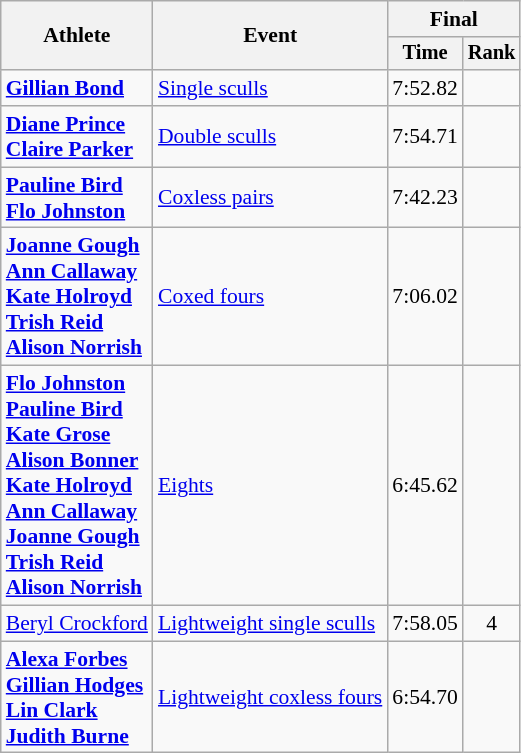<table class="wikitable" style="font-size:90%">
<tr>
<th rowspan="2">Athlete</th>
<th rowspan="2">Event</th>
<th colspan="2">Final</th>
</tr>
<tr style="font-size:95%">
<th>Time</th>
<th>Rank</th>
</tr>
<tr align=center>
<td align=left><strong><a href='#'>Gillian Bond</a></strong></td>
<td align=left><a href='#'>Single sculls</a></td>
<td>7:52.82</td>
<td></td>
</tr>
<tr align=center>
<td align=left><strong><a href='#'>Diane Prince</a></strong><br><strong><a href='#'>Claire Parker</a></strong></td>
<td align=left><a href='#'>Double sculls</a></td>
<td>7:54.71</td>
<td></td>
</tr>
<tr align=center>
<td align=left><strong><a href='#'>Pauline Bird</a></strong><br><strong><a href='#'>Flo Johnston</a></strong></td>
<td align=left><a href='#'>Coxless pairs</a></td>
<td>7:42.23</td>
<td></td>
</tr>
<tr align=center>
<td align=left><strong><a href='#'>Joanne Gough</a></strong><br><strong><a href='#'>Ann Callaway</a></strong><br><strong><a href='#'>Kate Holroyd</a></strong><br><strong><a href='#'>Trish Reid</a></strong><br><strong><a href='#'>Alison Norrish</a></strong></td>
<td align=left><a href='#'>Coxed fours</a></td>
<td>7:06.02</td>
<td></td>
</tr>
<tr align=center>
<td align=left><strong><a href='#'>Flo Johnston</a></strong><br><strong><a href='#'>Pauline Bird</a></strong><br><strong><a href='#'>Kate Grose</a></strong><br><strong><a href='#'>Alison Bonner</a></strong><br><strong><a href='#'>Kate Holroyd</a></strong><br><strong><a href='#'>Ann Callaway</a></strong><br><strong><a href='#'>Joanne Gough</a></strong><br><strong><a href='#'>Trish Reid</a></strong><br><strong><a href='#'>Alison Norrish</a></strong></td>
<td align=left><a href='#'>Eights</a></td>
<td>6:45.62</td>
<td></td>
</tr>
<tr align=center>
<td align=left><a href='#'>Beryl Crockford</a></td>
<td align=left><a href='#'>Lightweight single sculls</a></td>
<td>7:58.05</td>
<td>4</td>
</tr>
<tr align=center>
<td align=left><strong><a href='#'>Alexa Forbes</a></strong><br><strong><a href='#'>Gillian Hodges</a></strong><br><strong><a href='#'>Lin Clark</a></strong><br><strong><a href='#'>Judith Burne</a></strong></td>
<td align=left><a href='#'>Lightweight coxless fours</a></td>
<td>6:54.70</td>
<td></td>
</tr>
</table>
